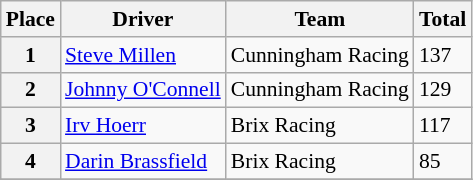<table class="wikitable" style="font-size: 90%;">
<tr>
<th>Place</th>
<th>Driver</th>
<th>Team</th>
<th>Total</th>
</tr>
<tr>
<th>1</th>
<td> <a href='#'>Steve Millen</a></td>
<td>Cunningham Racing</td>
<td>137</td>
</tr>
<tr>
<th>2</th>
<td> <a href='#'>Johnny O'Connell</a></td>
<td>Cunningham Racing</td>
<td>129</td>
</tr>
<tr>
<th>3</th>
<td> <a href='#'>Irv Hoerr</a></td>
<td>Brix Racing</td>
<td>117</td>
</tr>
<tr>
<th>4</th>
<td> <a href='#'>Darin Brassfield</a></td>
<td>Brix Racing</td>
<td>85</td>
</tr>
<tr>
</tr>
</table>
